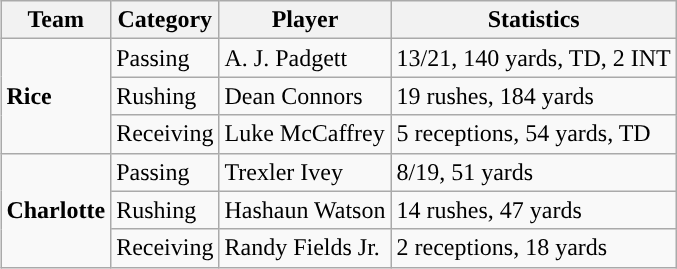<table class="wikitable" style="float: right;">
<tr>
<th>Team</th>
<th>Category</th>
<th>Player</th>
<th>Statistics</th>
</tr>
<tr>
<td rowspan=3><strong>Rice</strong></td>
<td>Passing</td>
<td>A. J. Padgett</td>
<td>13/21, 140 yards, TD, 2 INT</td>
</tr>
<tr>
<td>Rushing</td>
<td>Dean Connors</td>
<td>19 rushes, 184 yards</td>
</tr>
<tr>
<td>Receiving</td>
<td>Luke McCaffrey</td>
<td>5 receptions, 54 yards, TD</td>
</tr>
<tr>
<td rowspan=3><strong>Charlotte</strong></td>
<td>Passing</td>
<td>Trexler Ivey</td>
<td>8/19, 51 yards</td>
</tr>
<tr>
<td>Rushing</td>
<td>Hashaun Watson</td>
<td>14 rushes, 47 yards</td>
</tr>
<tr>
<td>Receiving</td>
<td>Randy Fields Jr.</td>
<td>2 receptions, 18 yards</td>
</tr>
</table>
